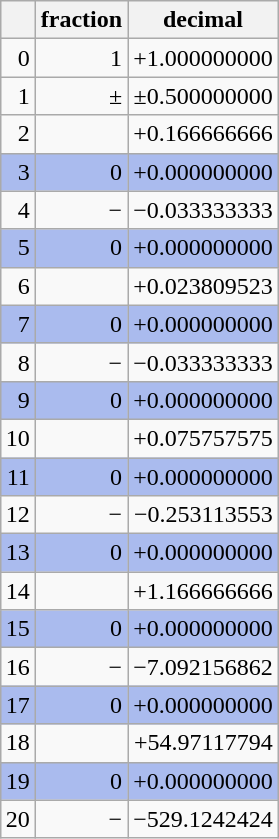<table class=wikitable style="text-align: right; float:right; clear:right; margin-left:1em;">
<tr>
<th></th>
<th>fraction</th>
<th>decimal</th>
</tr>
<tr decimal>
<td>0</td>
<td>1</td>
<td>+1.000000000</td>
</tr>
<tr>
<td>1</td>
<td>±</td>
<td>±0.500000000</td>
</tr>
<tr>
<td>2</td>
<td></td>
<td>+0.166666666</td>
</tr>
<tr style="background:#ABE">
<td>3</td>
<td>0</td>
<td>+0.000000000</td>
</tr>
<tr>
<td>4</td>
<td>−</td>
<td>−0.033333333</td>
</tr>
<tr style="background:#ABE">
<td>5</td>
<td>0</td>
<td>+0.000000000</td>
</tr>
<tr>
<td>6</td>
<td></td>
<td>+0.023809523</td>
</tr>
<tr style="background:#ABE">
<td>7</td>
<td>0</td>
<td>+0.000000000</td>
</tr>
<tr>
<td>8</td>
<td>−</td>
<td>−0.033333333</td>
</tr>
<tr style="background:#ABE">
<td>9</td>
<td>0</td>
<td>+0.000000000</td>
</tr>
<tr>
<td>10</td>
<td></td>
<td>+0.075757575</td>
</tr>
<tr style="background:#ABE">
<td>11</td>
<td>0</td>
<td>+0.000000000</td>
</tr>
<tr>
<td>12</td>
<td>−</td>
<td>−0.253113553</td>
</tr>
<tr style="background:#ABE">
<td>13</td>
<td>0</td>
<td>+0.000000000</td>
</tr>
<tr>
<td>14</td>
<td></td>
<td>+1.166666666</td>
</tr>
<tr style="background:#ABE">
<td>15</td>
<td>0</td>
<td>+0.000000000</td>
</tr>
<tr>
<td>16</td>
<td>−</td>
<td>−7.092156862</td>
</tr>
<tr style="background:#ABE">
<td>17</td>
<td>0</td>
<td>+0.000000000</td>
</tr>
<tr>
<td>18</td>
<td></td>
<td>+54.97117794</td>
</tr>
<tr style="background:#ABE">
<td>19</td>
<td>0</td>
<td>+0.000000000</td>
</tr>
<tr>
<td>20</td>
<td>−</td>
<td>−529.1242424</td>
</tr>
</table>
